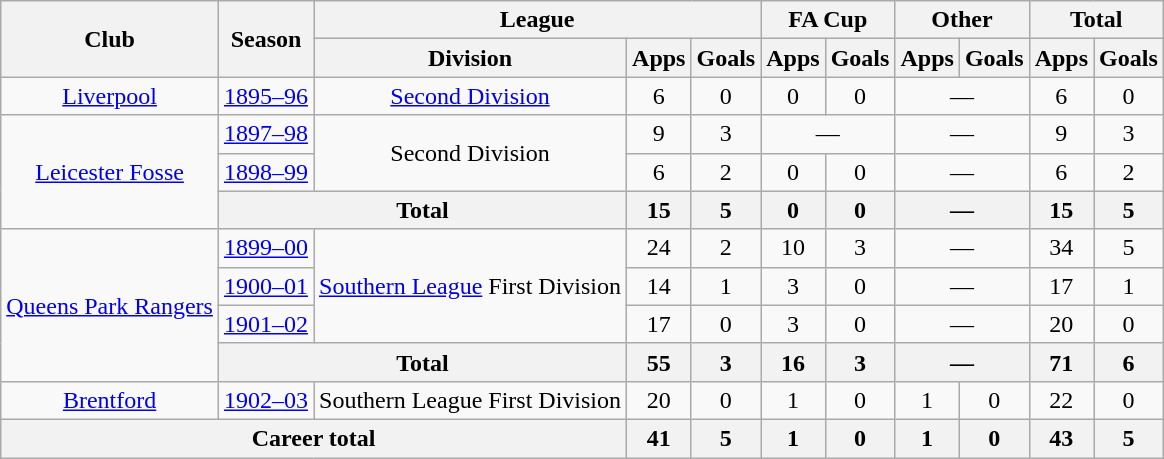<table class="wikitable" style="text-align: center;">
<tr>
<th rowspan="2">Club</th>
<th rowspan="2">Season</th>
<th colspan="3">League</th>
<th colspan="2">FA Cup</th>
<th colspan="2">Other</th>
<th colspan="2">Total</th>
</tr>
<tr>
<th>Division</th>
<th>Apps</th>
<th>Goals</th>
<th>Apps</th>
<th>Goals</th>
<th>Apps</th>
<th>Goals</th>
<th>Apps</th>
<th>Goals</th>
</tr>
<tr>
<td><a href='#'>Liverpool</a></td>
<td><a href='#'>1895–96</a></td>
<td><a href='#'>Second Division</a></td>
<td>6</td>
<td>0</td>
<td>0</td>
<td>0</td>
<td colspan="2">—</td>
<td>6</td>
<td>0</td>
</tr>
<tr>
<td rowspan="3"><a href='#'>Leicester Fosse</a></td>
<td><a href='#'>1897–98</a></td>
<td rowspan="2">Second Division</td>
<td>9</td>
<td>3</td>
<td colspan="2">—</td>
<td colspan="2">—</td>
<td>9</td>
<td>3</td>
</tr>
<tr>
<td><a href='#'>1898–99</a></td>
<td>6</td>
<td>2</td>
<td>0</td>
<td>0</td>
<td colspan="2">—</td>
<td>6</td>
<td>2</td>
</tr>
<tr>
<th colspan="2">Total</th>
<th>15</th>
<th>5</th>
<th>0</th>
<th>0</th>
<th colspan="2">—</th>
<th>15</th>
<th>5</th>
</tr>
<tr>
<td rowspan="4"><a href='#'>Queens Park Rangers</a></td>
<td><a href='#'>1899–00</a></td>
<td rowspan="3"><a href='#'>Southern League</a> First Division</td>
<td>24</td>
<td>2</td>
<td>10</td>
<td>3</td>
<td colspan="2">—</td>
<td>34</td>
<td>5</td>
</tr>
<tr>
<td><a href='#'>1900–01</a></td>
<td>14</td>
<td>1</td>
<td>3</td>
<td>0</td>
<td colspan="2">—</td>
<td>17</td>
<td>1</td>
</tr>
<tr>
<td><a href='#'>1901–02</a></td>
<td>17</td>
<td>0</td>
<td>3</td>
<td>0</td>
<td colspan="2">—</td>
<td>20</td>
<td>0</td>
</tr>
<tr>
<th colspan="2">Total</th>
<th>55</th>
<th>3</th>
<th>16</th>
<th>3</th>
<th colspan="2">—</th>
<th>71</th>
<th>6</th>
</tr>
<tr>
<td><a href='#'>Brentford</a></td>
<td><a href='#'>1902–03</a></td>
<td>Southern League First Division</td>
<td>20</td>
<td>0</td>
<td>1</td>
<td>0</td>
<td>1</td>
<td>0</td>
<td>22</td>
<td>0</td>
</tr>
<tr>
<th colspan="3">Career total</th>
<th>41</th>
<th>5</th>
<th>1</th>
<th>0</th>
<th>1</th>
<th>0</th>
<th>43</th>
<th>5</th>
</tr>
</table>
